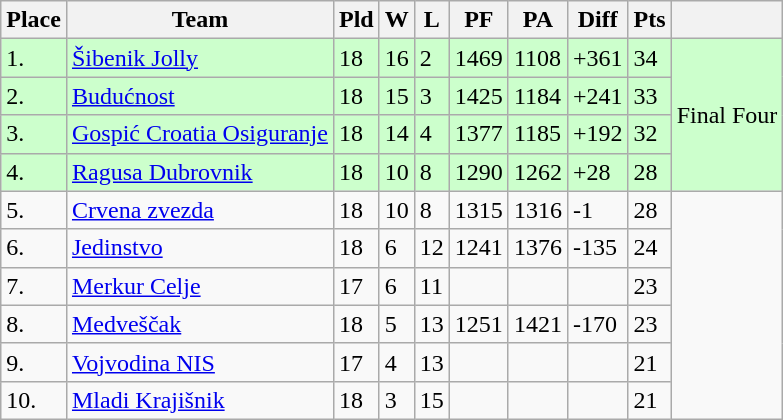<table class="wikitable">
<tr>
<th>Place</th>
<th>Team</th>
<th>Pld</th>
<th>W</th>
<th>L</th>
<th>PF</th>
<th>PA</th>
<th>Diff</th>
<th>Pts</th>
<th></th>
</tr>
<tr bgcolor=#ccffcc>
<td>1.</td>
<td> <a href='#'>Šibenik Jolly</a></td>
<td>18</td>
<td>16</td>
<td>2</td>
<td>1469</td>
<td>1108</td>
<td>+361</td>
<td>34</td>
<td rowspan="4">Final Four</td>
</tr>
<tr bgcolor=#ccffcc>
<td>2.</td>
<td> <a href='#'>Budućnost</a></td>
<td>18</td>
<td>15</td>
<td>3</td>
<td>1425</td>
<td>1184</td>
<td>+241</td>
<td>33</td>
</tr>
<tr bgcolor=#ccffcc>
<td>3.</td>
<td> <a href='#'>Gospić Croatia Osiguranje</a></td>
<td>18</td>
<td>14</td>
<td>4</td>
<td>1377</td>
<td>1185</td>
<td>+192</td>
<td>32</td>
</tr>
<tr bgcolor=#ccffcc>
<td>4.</td>
<td> <a href='#'>Ragusa Dubrovnik</a></td>
<td>18</td>
<td>10</td>
<td>8</td>
<td>1290</td>
<td>1262</td>
<td>+28</td>
<td>28</td>
</tr>
<tr>
<td>5.</td>
<td> <a href='#'>Crvena zvezda</a></td>
<td>18</td>
<td>10</td>
<td>8</td>
<td>1315</td>
<td>1316</td>
<td>-1</td>
<td>28</td>
<td rowspan="6"></td>
</tr>
<tr>
<td>6.</td>
<td> <a href='#'>Jedinstvo</a></td>
<td>18</td>
<td>6</td>
<td>12</td>
<td>1241</td>
<td>1376</td>
<td>-135</td>
<td>24</td>
</tr>
<tr>
<td>7.</td>
<td> <a href='#'>Merkur Celje</a></td>
<td>17</td>
<td>6</td>
<td>11</td>
<td></td>
<td></td>
<td></td>
<td>23</td>
</tr>
<tr>
<td>8.</td>
<td> <a href='#'>Medveščak</a></td>
<td>18</td>
<td>5</td>
<td>13</td>
<td>1251</td>
<td>1421</td>
<td>-170</td>
<td>23</td>
</tr>
<tr>
<td>9.</td>
<td> <a href='#'>Vojvodina NIS</a></td>
<td>17</td>
<td>4</td>
<td>13</td>
<td></td>
<td></td>
<td></td>
<td>21</td>
</tr>
<tr>
<td>10.</td>
<td> <a href='#'>Mladi Krajišnik</a></td>
<td>18</td>
<td>3</td>
<td>15</td>
<td></td>
<td></td>
<td></td>
<td>21</td>
</tr>
</table>
